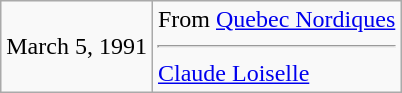<table class="wikitable">
<tr>
<td>March 5, 1991</td>
<td valign="top">From <a href='#'>Quebec Nordiques</a><hr><a href='#'>Claude Loiselle</a></td>
</tr>
</table>
